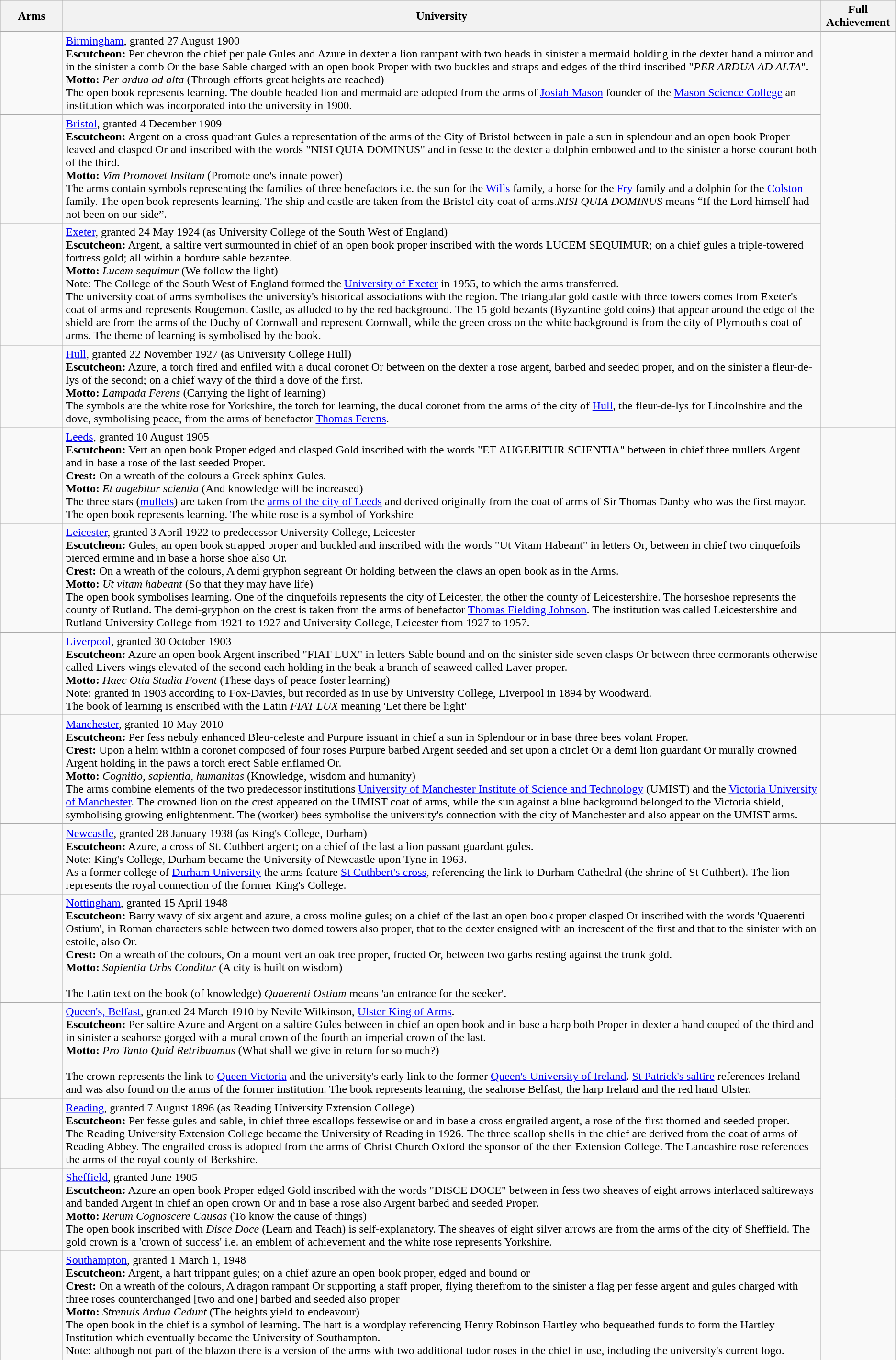<table class=wikitable>
<tr>
<th style="width:80px;">Arms</th>
<th>University</th>
<th>Full Achievement</th>
</tr>
<tr valign=top>
<td align=center></td>
<td><a href='#'>Birmingham</a>, granted 27 August 1900<br><strong>Escutcheon:</strong> Per chevron the chief per pale Gules and Azure in dexter a lion rampant with two heads in sinister a mermaid holding in the dexter hand a mirror and in the sinister a comb Or the base Sable charged with an open book Proper with two buckles and straps and edges of the third inscribed "<em>PER ARDUA AD ALTA</em>".<br>
<strong>Motto:</strong> <em>Per ardua ad alta</em> (Through efforts great heights are reached)<br>The open book represents learning.  The double headed lion and mermaid are adopted from the arms of <a href='#'>Josiah Mason</a> founder of the <a href='#'>Mason Science College</a> an institution which was incorporated into the university in 1900.</td>
</tr>
<tr valign=top>
<td align=center></td>
<td><a href='#'>Bristol</a>, granted 4 December 1909<br><strong>Escutcheon:</strong> Argent on a cross quadrant Gules a representation of the arms of the City of Bristol between in pale a sun in splendour and an open book Proper leaved and clasped Or and inscribed with the words "NISI QUIA DOMINUS" and in fesse to the dexter a dolphin embowed and to the sinister a horse courant both of the third. <br>
<strong>Motto:</strong> <em>Vim Promovet Insitam</em> (Promote one's innate power)<br>The arms contain symbols representing the families of three benefactors i.e. the sun for the <a href='#'>Wills</a> family, a horse for the <a href='#'>Fry</a> family and a dolphin for the <a href='#'>Colston</a> family. The open book represents learning.  The ship and castle are taken from the Bristol city coat of arms.<em>NISI QUIA DOMINUS</em> means “If the Lord himself had not been on our side”.</td>
</tr>
<tr valign=top>
<td align=center></td>
<td><a href='#'>Exeter</a>, granted 24 May 1924 (as University College of the South West of England)<br><strong>Escutcheon:</strong> Argent, a saltire vert surmounted in chief of an open book proper inscribed with the words LUCEM SEQUIMUR; on a chief gules a triple-towered fortress gold; all within a bordure sable bezantee.<br>
<strong>Motto:</strong> <em>Lucem sequimur</em> (We follow the light)<br>Note: The College of the South West of England formed the <a href='#'>University of Exeter</a> in 1955, to which the arms transferred.<br>
The university coat of arms symbolises the university's historical associations with the region. The triangular gold castle with three towers comes from Exeter's coat of arms and represents Rougemont Castle, as alluded to by the red background. The 15 gold bezants (Byzantine gold coins) that appear around the edge of the shield are from the arms of the Duchy of Cornwall and represent Cornwall, while the green cross on the white background is from the city of Plymouth's coat of arms. The theme of learning is symbolised by the book.</td>
</tr>
<tr valign=top>
<td align=center></td>
<td><a href='#'>Hull</a>, granted 22 November 1927 (as University College Hull)<br><strong>Escutcheon:</strong> Azure, a torch fired and enfiled with a ducal coronet Or between on the dexter a rose argent, barbed and seeded proper, and on the sinister a fleur-de-lys of the second; on a chief wavy of the third a dove of the first.<br>
<strong>Motto:</strong> <em>Lampada Ferens</em> (Carrying the light of learning)<br>The symbols are the white rose for Yorkshire, the torch for learning, the ducal coronet from the arms of the city of <a href='#'>Hull</a>, the fleur-de-lys for Lincolnshire and the dove, symbolising peace, from the arms of benefactor <a href='#'>Thomas Ferens</a>.</td>
</tr>
<tr valign=top>
<td align=center></td>
<td><a href='#'>Leeds</a>, granted 10 August 1905<br><strong>Escutcheon:</strong> Vert an open book Proper edged and clasped Gold inscribed with the words "ET AUGEBITUR SCIENTIA" between in chief three mullets Argent and in base a rose of the last seeded Proper.<br>
<strong>Crest:</strong> On a wreath of the colours a Greek sphinx Gules.<br>
<strong>Motto:</strong> <em>Et augebitur scientia</em> (And knowledge will be increased)<br>The three stars (<a href='#'>mullets</a>) are taken from the <a href='#'>arms of the city of Leeds</a> and derived originally from the coat of arms of Sir Thomas Danby who was the first mayor.  The open book represents learning.  The white rose is a symbol of Yorkshire</td>
<td align=center></td>
</tr>
<tr valign=top>
<td align=center></td>
<td><a href='#'>Leicester</a>, granted 3 April 1922 to predecessor University College, Leicester<br><strong>Escutcheon:</strong> Gules, an open book strapped proper and buckled and inscribed with the words "Ut Vitam Habeant" in letters Or, between in chief two cinquefoils pierced ermine and in base a horse shoe also Or. <br>
<strong>Crest:</strong>  On a wreath of the colours, A demi gryphon segreant Or holding between the claws an open book as in the Arms.<br>
<strong>Motto:</strong> <em>Ut vitam habeant</em> (So that they may have life)<br>The open book symbolises learning. One of the cinquefoils represents the city of Leicester, the other the county of Leicestershire. The horseshoe represents the county of Rutland. The demi-gryphon on the crest is taken from the arms of benefactor <a href='#'>Thomas Fielding Johnson</a>. The institution was called Leicestershire and Rutland University College from 1921 to 1927 and University College, Leicester from 1927 to 1957.</td>
<td align=center></td>
</tr>
<tr valign=top>
<td align=center></td>
<td><a href='#'>Liverpool</a>, granted 30 October 1903<br><strong>Escutcheon:</strong> Azure an open book Argent inscribed "FIAT LUX" in letters Sable bound and on the sinister side seven clasps Or between three cormorants otherwise called Livers wings elevated of the second each holding in the beak a branch of seaweed called Laver proper.<br>
<strong>Motto:</strong> <em>Haec Otia Studia Fovent</em> (These days of peace foster learning)<br>Note: granted in 1903 according to Fox-Davies, but recorded as in use by University College, Liverpool in 1894 by Woodward.<br>
The book of learning is enscribed with the Latin  <em>FIAT LUX</em> meaning 'Let there be light'</td>
</tr>
<tr valign=top>
<td align=center></td>
<td><a href='#'>Manchester</a>, granted 10 May 2010<br><strong>Escutcheon:</strong> Per fess nebuly enhanced Bleu-celeste and Purpure issuant in chief a sun in Splendour or in base three bees volant Proper.<br>
<strong>Crest:</strong> Upon a helm within a coronet composed of four roses Purpure barbed Argent seeded and set upon a circlet Or a demi lion guardant Or murally crowned Argent holding in the paws a torch erect Sable enflamed Or.<br>
<strong>Motto:</strong> <em>Cognitio, sapientia, humanitas</em> (Knowledge, wisdom and humanity)<br>The arms combine elements of the two predecessor institutions <a href='#'>University of Manchester Institute of Science and Technology</a> (UMIST) and the <a href='#'>Victoria University of Manchester</a>. The crowned lion on the crest appeared on the UMIST coat of arms, while the sun against a blue background belonged to the Victoria shield, symbolising growing enlightenment. The (worker) bees symbolise the university's connection with the city of Manchester and also appear on the UMIST arms.</td>
<td align=center></td>
</tr>
<tr valign=top>
<td></td>
<td><a href='#'>Newcastle</a>, granted 28 January 1938 (as King's College, Durham)<br><strong>Escutcheon:</strong> Azure, a cross of St. Cuthbert argent; on a chief of the last a lion passant guardant gules.<br>Note: King's College, Durham became the University of Newcastle upon Tyne in 1963.<br>
As a former college of <a href='#'>Durham University</a> the arms feature <a href='#'>St Cuthbert's cross</a>, referencing the link to Durham Cathedral (the shrine of St Cuthbert). The lion represents the royal connection of the former King's College.</td>
</tr>
<tr valign=top>
<td align=center></td>
<td><a href='#'>Nottingham</a>, granted 15 April 1948<br><strong>Escutcheon:</strong> Barry wavy of six argent and azure, a cross moline gules; on a chief of the last an open book proper clasped Or inscribed with the words 'Quaerenti Ostium', in Roman characters sable between two domed towers also proper, that to the dexter ensigned with an increscent of the first and that to the sinister with an estoile, also Or.<br>
<strong>Crest:</strong>  On a wreath of the colours, On a mount vert an oak tree proper, fructed Or, between two garbs resting against the trunk gold.<br>
<strong>Motto:</strong> <em>Sapientia Urbs Conditur</em> (A city is built on wisdom)<br><br>The Latin text on the book (of knowledge) <em>Quaerenti Ostium</em> means 'an entrance for the seeker'.</td>
</tr>
<tr valign=top>
<td align=center></td>
<td><a href='#'>Queen's, Belfast</a>, granted 24 March 1910 by Nevile Wilkinson, <a href='#'>Ulster King of Arms</a>.<br><strong>Escutcheon:</strong> Per saltire Azure and Argent on a saltire Gules between in chief an open book and in base a harp both Proper in dexter a hand couped of the third and in sinister a seahorse gorged with a mural crown of the fourth an imperial crown of the last.<br>
<strong>Motto:</strong> <em>Pro Tanto Quid Retribuamus</em> (What shall we give in return for so much?)<br><br>The crown represents the link to <a href='#'>Queen Victoria</a> and the university's early link to the former <a href='#'>Queen's University of Ireland</a>. <a href='#'>St Patrick's saltire</a> references Ireland and was also found on the arms of the former institution. The book represents learning, the seahorse Belfast, the harp Ireland and the red hand Ulster.</td>
</tr>
<tr valign=top>
<td align=center></td>
<td><a href='#'>Reading</a>, granted 7 August 1896 (as Reading University Extension College)<br><strong>Escutcheon:</strong> Per fesse gules and sable, in chief three escallops fessewise or and in base a cross engrailed argent, a rose of the first thorned and seeded proper.<br>The Reading University Extension College became the University of Reading in 1926. The three scallop shells in the chief are derived from the coat of arms of Reading  Abbey. The engrailed cross is adopted from the arms of Christ Church Oxford the sponsor of the then Extension College. The Lancashire rose references the arms of the royal county of Berkshire.</td>
</tr>
<tr valign=top>
<td align=center></td>
<td><a href='#'>Sheffield</a>, granted June 1905<br><strong>Escutcheon:</strong> Azure an open book Proper edged Gold inscribed with the words "DISCE DOCE" between in fess two sheaves of eight arrows interlaced saltireways and banded Argent in chief an open crown Or and in base a rose also Argent barbed and seeded Proper.<br>
<strong>Motto:</strong> <em>Rerum Cognoscere Causas</em> (To know the cause of things)<br>The open book inscribed with <em>Disce Doce</em> (Learn and Teach) is self-explanatory. The sheaves of eight silver arrows are from the arms of the city of Sheffield. The gold crown is a 'crown of success'  i.e. an emblem of achievement and the white rose represents Yorkshire.</td>
</tr>
<tr valign=top>
<td align=center></td>
<td><a href='#'>Southampton</a>, granted 1 March 1, 1948<br><strong>Escutcheon:</strong> Argent, a hart trippant gules; on a chief azure an open book proper, edged and bound or<br>
<strong>Crest:</strong> On a wreath of the colours, A dragon rampant Or supporting a staff proper, flying therefrom to the sinister a flag per fesse argent and gules charged with three roses counterchanged [two and one] barbed and seeded also proper<br>
<strong>Motto:</strong> <em>Strenuis Ardua Cedunt</em> (The heights yield to endeavour)<br>The open book in the chief is a symbol of learning. The hart is a wordplay referencing Henry Robinson Hartley who bequeathed funds to form the Hartley Institution which eventually became the University of Southampton.<br>
Note: although not part of the blazon there is a version of the arms with two additional tudor roses in the chief in use, including the university's current logo.</td>
</tr>
</table>
